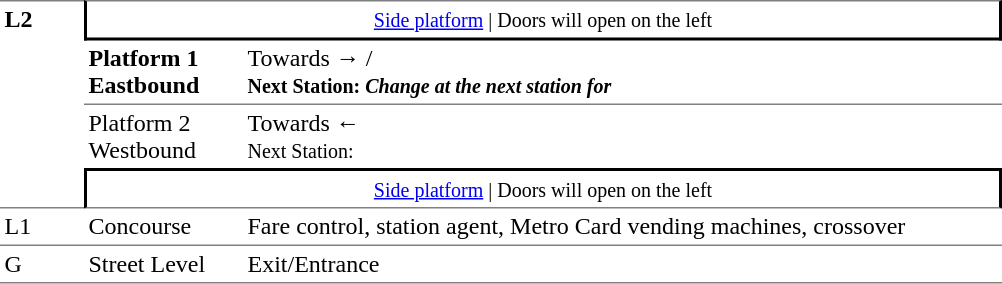<table table border=0 cellspacing=0 cellpadding=3>
<tr>
<td style="border-top:solid 1px grey;border-bottom:solid 1px grey;" width=50 rowspan=4 valign=top><strong>L2</strong></td>
<td style="border-top:solid 1px grey;border-right:solid 2px black;border-left:solid 2px black;border-bottom:solid 2px black;text-align:center;" colspan=2><small><a href='#'>Side platform</a> | Doors will open on the left </small></td>
</tr>
<tr>
<td style="border-bottom:solid 1px grey;" width=100><span><strong>Platform 1</strong><br><strong>Eastbound</strong></span></td>
<td style="border-bottom:solid 1px grey;" width=500>Towards →  / <br><small><strong>Next Station:</strong> </small> <small><strong><em>Change at the next station for <strong><em></small></td>
</tr>
<tr>
<td><span></strong>Platform 2<strong><br></strong>Westbound<strong></span></td>
<td><span></span>Towards ← <br><small></strong>Next Station:<strong> </small></td>
</tr>
<tr>
<td style="border-top:solid 2px black;border-right:solid 2px black;border-left:solid 2px black;border-bottom:solid 1px grey;text-align:center;" colspan=2><small><a href='#'>Side platform</a> | Doors will open on the left </small></td>
</tr>
<tr>
<td valign=top></strong>L1<strong></td>
<td valign=top>Concourse</td>
<td valign=top>Fare control, station agent, Metro Card vending machines, crossover</td>
</tr>
<tr>
<td style="border-bottom:solid 1px grey;border-top:solid 1px grey;" width=50 valign=top></strong>G<strong></td>
<td style="border-top:solid 1px grey;border-bottom:solid 1px grey;" width=100 valign=top>Street Level</td>
<td style="border-top:solid 1px grey;border-bottom:solid 1px grey;" width=500 valign=top>Exit/Entrance</td>
</tr>
</table>
